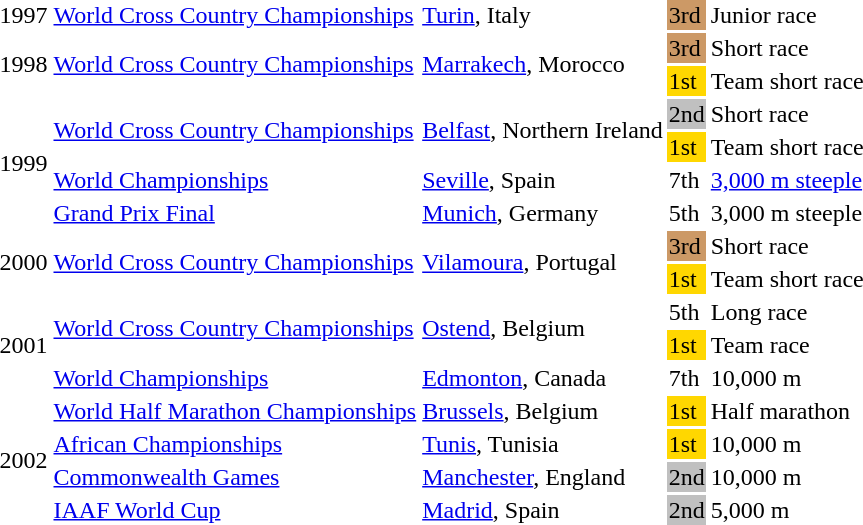<table>
<tr>
<td>1997</td>
<td><a href='#'>World Cross Country Championships</a></td>
<td><a href='#'>Turin</a>, Italy</td>
<td bgcolor=cc9966>3rd</td>
<td>Junior race</td>
</tr>
<tr>
<td rowspan=2>1998</td>
<td rowspan=2><a href='#'>World Cross Country Championships</a></td>
<td rowspan=2><a href='#'>Marrakech</a>, Morocco</td>
<td bgcolor=cc9966>3rd</td>
<td>Short race</td>
</tr>
<tr>
<td bgcolor=gold>1st</td>
<td>Team short race</td>
</tr>
<tr>
<td rowspan=4>1999</td>
<td rowspan=2><a href='#'>World Cross Country Championships</a></td>
<td rowspan=2><a href='#'>Belfast</a>, Northern Ireland</td>
<td bgcolor=silver>2nd</td>
<td>Short race</td>
</tr>
<tr>
<td bgcolor=gold>1st</td>
<td>Team short race</td>
</tr>
<tr>
<td><a href='#'>World Championships</a></td>
<td><a href='#'>Seville</a>, Spain</td>
<td>7th</td>
<td><a href='#'>3,000 m steeple</a></td>
</tr>
<tr>
<td><a href='#'>Grand Prix Final</a></td>
<td><a href='#'>Munich</a>, Germany</td>
<td>5th</td>
<td>3,000 m steeple</td>
</tr>
<tr>
<td rowspan=2>2000</td>
<td rowspan=2><a href='#'>World Cross Country Championships</a></td>
<td rowspan=2><a href='#'>Vilamoura</a>, Portugal</td>
<td bgcolor=cc9966>3rd</td>
<td>Short race</td>
</tr>
<tr>
<td bgcolor=gold>1st</td>
<td>Team short race</td>
</tr>
<tr>
<td rowspan=3>2001</td>
<td rowspan=2><a href='#'>World Cross Country Championships</a></td>
<td rowspan=2><a href='#'>Ostend</a>, Belgium</td>
<td>5th</td>
<td>Long race</td>
</tr>
<tr>
<td bgcolor=gold>1st</td>
<td>Team race</td>
</tr>
<tr>
<td><a href='#'>World Championships</a></td>
<td><a href='#'>Edmonton</a>, Canada</td>
<td>7th</td>
<td>10,000 m</td>
</tr>
<tr>
<td rowspan=4>2002</td>
<td><a href='#'>World Half Marathon Championships</a></td>
<td><a href='#'>Brussels</a>, Belgium</td>
<td bgcolor=gold>1st</td>
<td>Half marathon</td>
</tr>
<tr>
<td><a href='#'>African Championships</a></td>
<td><a href='#'>Tunis</a>, Tunisia</td>
<td bgcolor=gold>1st</td>
<td>10,000 m</td>
</tr>
<tr>
<td><a href='#'>Commonwealth Games</a></td>
<td><a href='#'>Manchester</a>, England</td>
<td bgcolor=silver>2nd</td>
<td>10,000 m</td>
</tr>
<tr>
<td><a href='#'>IAAF World Cup</a></td>
<td><a href='#'>Madrid</a>, Spain</td>
<td bgcolor=silver>2nd</td>
<td>5,000 m</td>
</tr>
</table>
